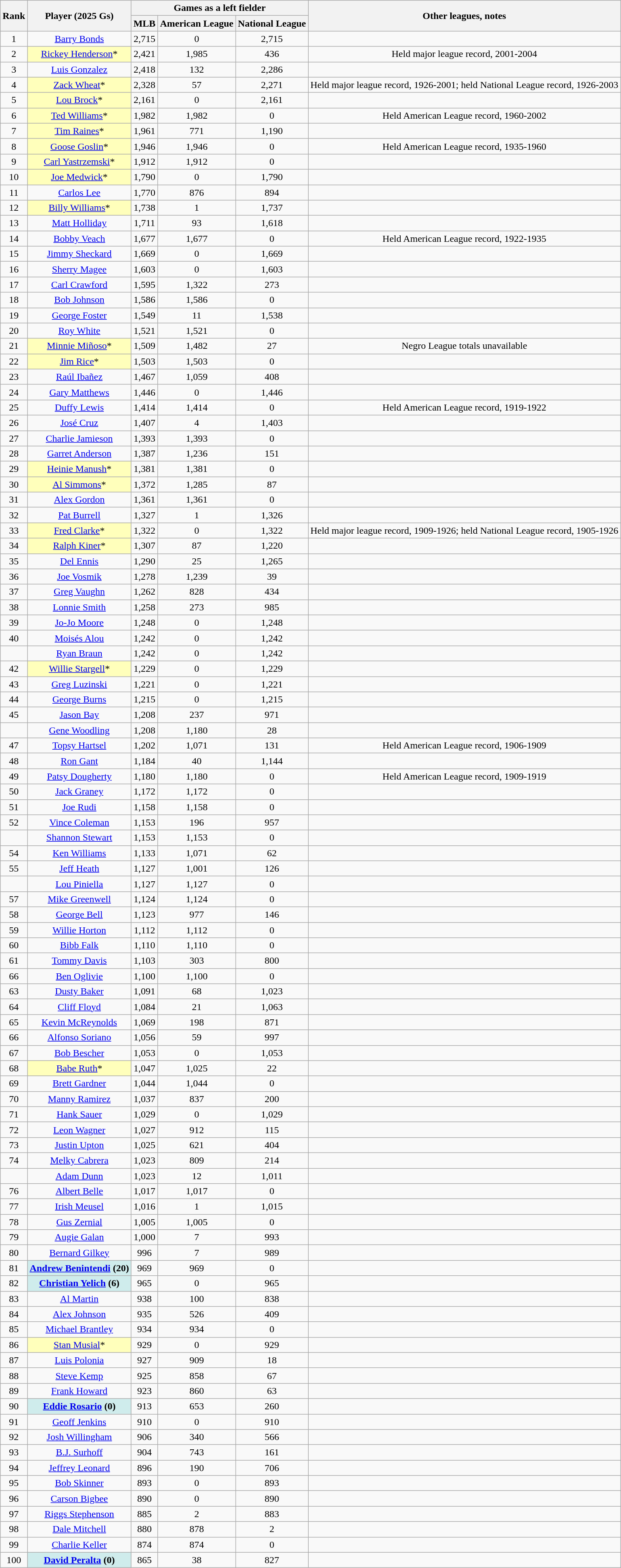<table class="wikitable sortable" style="text-align:center">
<tr style="white-space:nowrap;">
<th rowspan=2>Rank</th>
<th rowspan=2 scope="col">Player (2025 Gs)</th>
<th colspan=3>Games as a left fielder</th>
<th rowspan=2>Other leagues, notes</th>
</tr>
<tr>
<th>MLB</th>
<th>American League</th>
<th>National League</th>
</tr>
<tr>
<td>1</td>
<td><a href='#'>Barry Bonds</a></td>
<td>2,715</td>
<td>0</td>
<td>2,715</td>
<td></td>
</tr>
<tr>
<td>2</td>
<td style="background:#ffffbb;"><a href='#'>Rickey Henderson</a>*</td>
<td>2,421</td>
<td>1,985</td>
<td>436</td>
<td>Held major league record, 2001-2004</td>
</tr>
<tr>
<td>3</td>
<td><a href='#'>Luis Gonzalez</a></td>
<td>2,418</td>
<td>132</td>
<td>2,286</td>
<td></td>
</tr>
<tr>
<td>4</td>
<td style="background:#ffffbb;"><a href='#'>Zack Wheat</a>*</td>
<td>2,328</td>
<td>57</td>
<td>2,271</td>
<td>Held major league record, 1926-2001; held National League record, 1926-2003</td>
</tr>
<tr>
<td>5</td>
<td style="background:#ffffbb;"><a href='#'>Lou Brock</a>*</td>
<td>2,161</td>
<td>0</td>
<td>2,161</td>
<td></td>
</tr>
<tr>
<td>6</td>
<td style="background:#ffffbb;"><a href='#'>Ted Williams</a>*</td>
<td>1,982</td>
<td>1,982</td>
<td>0</td>
<td>Held American League record, 1960-2002</td>
</tr>
<tr>
<td>7</td>
<td style="background:#ffffbb;"><a href='#'>Tim Raines</a>*</td>
<td>1,961</td>
<td>771</td>
<td>1,190</td>
<td></td>
</tr>
<tr>
<td>8</td>
<td style="background:#ffffbb;"><a href='#'>Goose Goslin</a>*</td>
<td>1,946</td>
<td>1,946</td>
<td>0</td>
<td>Held American League record, 1935-1960</td>
</tr>
<tr>
<td>9</td>
<td style="background:#ffffbb;"><a href='#'>Carl Yastrzemski</a>*</td>
<td>1,912</td>
<td>1,912</td>
<td>0</td>
<td></td>
</tr>
<tr>
<td>10</td>
<td style="background:#ffffbb;"><a href='#'>Joe Medwick</a>*</td>
<td>1,790</td>
<td>0</td>
<td>1,790</td>
<td></td>
</tr>
<tr>
<td>11</td>
<td><a href='#'>Carlos Lee</a></td>
<td>1,770</td>
<td>876</td>
<td>894</td>
<td></td>
</tr>
<tr>
<td>12</td>
<td style="background:#ffffbb;"><a href='#'>Billy Williams</a>*</td>
<td>1,738</td>
<td>1</td>
<td>1,737</td>
<td></td>
</tr>
<tr>
<td>13</td>
<td><a href='#'>Matt Holliday</a></td>
<td>1,711</td>
<td>93</td>
<td>1,618</td>
<td></td>
</tr>
<tr>
<td>14</td>
<td><a href='#'>Bobby Veach</a></td>
<td>1,677</td>
<td>1,677</td>
<td>0</td>
<td>Held American League record, 1922-1935</td>
</tr>
<tr>
<td>15</td>
<td><a href='#'>Jimmy Sheckard</a> </td>
<td>1,669</td>
<td>0</td>
<td>1,669</td>
<td></td>
</tr>
<tr>
<td>16</td>
<td><a href='#'>Sherry Magee</a></td>
<td>1,603</td>
<td>0</td>
<td>1,603</td>
<td></td>
</tr>
<tr>
<td>17</td>
<td><a href='#'>Carl Crawford</a></td>
<td>1,595</td>
<td>1,322</td>
<td>273</td>
<td></td>
</tr>
<tr>
<td>18</td>
<td><a href='#'>Bob Johnson</a></td>
<td>1,586</td>
<td>1,586</td>
<td>0</td>
<td></td>
</tr>
<tr>
<td>19</td>
<td><a href='#'>George Foster</a></td>
<td>1,549</td>
<td>11</td>
<td>1,538</td>
<td></td>
</tr>
<tr>
<td>20</td>
<td><a href='#'>Roy White</a></td>
<td>1,521</td>
<td>1,521</td>
<td>0</td>
<td></td>
</tr>
<tr>
<td>21</td>
<td style="background:#ffffbb;"><a href='#'>Minnie Miñoso</a>*</td>
<td>1,509</td>
<td>1,482</td>
<td>27</td>
<td>Negro League totals unavailable</td>
</tr>
<tr>
<td>22</td>
<td style="background:#ffffbb;"><a href='#'>Jim Rice</a>*</td>
<td>1,503</td>
<td>1,503</td>
<td>0</td>
<td></td>
</tr>
<tr>
<td>23</td>
<td><a href='#'>Raúl Ibañez</a></td>
<td>1,467</td>
<td>1,059</td>
<td>408</td>
<td></td>
</tr>
<tr>
<td>24</td>
<td><a href='#'>Gary Matthews</a></td>
<td>1,446</td>
<td>0</td>
<td>1,446</td>
<td></td>
</tr>
<tr>
<td>25</td>
<td><a href='#'>Duffy Lewis</a></td>
<td>1,414</td>
<td>1,414</td>
<td>0</td>
<td>Held American League record, 1919-1922</td>
</tr>
<tr>
<td>26</td>
<td><a href='#'>José Cruz</a></td>
<td>1,407</td>
<td>4</td>
<td>1,403</td>
<td></td>
</tr>
<tr>
<td>27</td>
<td><a href='#'>Charlie Jamieson</a></td>
<td>1,393</td>
<td>1,393</td>
<td>0</td>
<td></td>
</tr>
<tr>
<td>28</td>
<td><a href='#'>Garret Anderson</a></td>
<td>1,387</td>
<td>1,236</td>
<td>151</td>
<td></td>
</tr>
<tr>
<td>29</td>
<td style="background:#ffffbb;"><a href='#'>Heinie Manush</a>*</td>
<td>1,381</td>
<td>1,381</td>
<td>0</td>
<td></td>
</tr>
<tr>
<td>30</td>
<td style="background:#ffffbb;"><a href='#'>Al Simmons</a>*</td>
<td>1,372</td>
<td>1,285</td>
<td>87</td>
<td></td>
</tr>
<tr>
<td>31</td>
<td><a href='#'>Alex Gordon</a></td>
<td>1,361</td>
<td>1,361</td>
<td>0</td>
<td></td>
</tr>
<tr>
<td>32</td>
<td><a href='#'>Pat Burrell</a></td>
<td>1,327</td>
<td>1</td>
<td>1,326</td>
<td></td>
</tr>
<tr>
<td>33</td>
<td style="background:#ffffbb;"><a href='#'>Fred Clarke</a>* </td>
<td>1,322</td>
<td>0</td>
<td>1,322</td>
<td>Held major league record, 1909-1926; held National League record, 1905-1926</td>
</tr>
<tr>
<td>34</td>
<td style="background:#ffffbb;"><a href='#'>Ralph Kiner</a>*</td>
<td>1,307</td>
<td>87</td>
<td>1,220</td>
<td></td>
</tr>
<tr>
<td>35</td>
<td><a href='#'>Del Ennis</a></td>
<td>1,290</td>
<td>25</td>
<td>1,265</td>
<td></td>
</tr>
<tr>
<td>36</td>
<td><a href='#'>Joe Vosmik</a></td>
<td>1,278</td>
<td>1,239</td>
<td>39</td>
<td></td>
</tr>
<tr>
<td>37</td>
<td><a href='#'>Greg Vaughn</a></td>
<td>1,262</td>
<td>828</td>
<td>434</td>
<td></td>
</tr>
<tr>
<td>38</td>
<td><a href='#'>Lonnie Smith</a></td>
<td>1,258</td>
<td>273</td>
<td>985</td>
<td></td>
</tr>
<tr>
<td>39</td>
<td><a href='#'>Jo-Jo Moore</a></td>
<td>1,248</td>
<td>0</td>
<td>1,248</td>
<td></td>
</tr>
<tr>
<td>40</td>
<td><a href='#'>Moisés Alou</a></td>
<td>1,242</td>
<td>0</td>
<td>1,242</td>
<td></td>
</tr>
<tr>
<td></td>
<td><a href='#'>Ryan Braun</a></td>
<td>1,242</td>
<td>0</td>
<td>1,242</td>
<td></td>
</tr>
<tr>
<td>42</td>
<td style="background:#ffffbb;"><a href='#'>Willie Stargell</a>*</td>
<td>1,229</td>
<td>0</td>
<td>1,229</td>
<td></td>
</tr>
<tr>
<td>43</td>
<td><a href='#'>Greg Luzinski</a></td>
<td>1,221</td>
<td>0</td>
<td>1,221</td>
<td></td>
</tr>
<tr>
<td>44</td>
<td><a href='#'>George Burns</a></td>
<td>1,215</td>
<td>0</td>
<td>1,215</td>
<td></td>
</tr>
<tr>
<td>45</td>
<td><a href='#'>Jason Bay</a></td>
<td>1,208</td>
<td>237</td>
<td>971</td>
<td></td>
</tr>
<tr>
<td></td>
<td><a href='#'>Gene Woodling</a></td>
<td>1,208</td>
<td>1,180</td>
<td>28</td>
<td></td>
</tr>
<tr>
<td>47</td>
<td><a href='#'>Topsy Hartsel</a> </td>
<td>1,202</td>
<td>1,071</td>
<td>131</td>
<td>Held American League record, 1906-1909</td>
</tr>
<tr>
<td>48</td>
<td><a href='#'>Ron Gant</a></td>
<td>1,184</td>
<td>40</td>
<td>1,144</td>
<td></td>
</tr>
<tr>
<td>49</td>
<td><a href='#'>Patsy Dougherty</a></td>
<td>1,180</td>
<td>1,180</td>
<td>0</td>
<td>Held American League record, 1909-1919</td>
</tr>
<tr>
<td>50</td>
<td><a href='#'>Jack Graney</a></td>
<td>1,172</td>
<td>1,172</td>
<td>0</td>
<td></td>
</tr>
<tr>
<td>51</td>
<td><a href='#'>Joe Rudi</a></td>
<td>1,158</td>
<td>1,158</td>
<td>0</td>
<td></td>
</tr>
<tr>
<td>52</td>
<td><a href='#'>Vince Coleman</a></td>
<td>1,153</td>
<td>196</td>
<td>957</td>
<td></td>
</tr>
<tr>
<td></td>
<td><a href='#'>Shannon Stewart</a></td>
<td>1,153</td>
<td>1,153</td>
<td>0</td>
<td></td>
</tr>
<tr>
<td>54</td>
<td><a href='#'>Ken Williams</a></td>
<td>1,133</td>
<td>1,071</td>
<td>62</td>
<td></td>
</tr>
<tr>
<td>55</td>
<td><a href='#'>Jeff Heath</a></td>
<td>1,127</td>
<td>1,001</td>
<td>126</td>
<td></td>
</tr>
<tr>
<td></td>
<td><a href='#'>Lou Piniella</a></td>
<td>1,127</td>
<td>1,127</td>
<td>0</td>
<td></td>
</tr>
<tr>
<td>57</td>
<td><a href='#'>Mike Greenwell</a></td>
<td>1,124</td>
<td>1,124</td>
<td>0</td>
<td></td>
</tr>
<tr>
<td>58</td>
<td><a href='#'>George Bell</a></td>
<td>1,123</td>
<td>977</td>
<td>146</td>
<td></td>
</tr>
<tr>
<td>59</td>
<td><a href='#'>Willie Horton</a></td>
<td>1,112</td>
<td>1,112</td>
<td>0</td>
<td></td>
</tr>
<tr>
<td>60</td>
<td><a href='#'>Bibb Falk</a></td>
<td>1,110</td>
<td>1,110</td>
<td>0</td>
<td></td>
</tr>
<tr>
<td>61</td>
<td><a href='#'>Tommy Davis</a></td>
<td>1,103</td>
<td>303</td>
<td>800</td>
<td></td>
</tr>
<tr>
<td>66</td>
<td><a href='#'>Ben Oglivie</a></td>
<td>1,100</td>
<td>1,100</td>
<td>0</td>
<td></td>
</tr>
<tr>
<td>63</td>
<td><a href='#'>Dusty Baker</a></td>
<td>1,091</td>
<td>68</td>
<td>1,023</td>
<td></td>
</tr>
<tr>
<td>64</td>
<td><a href='#'>Cliff Floyd</a></td>
<td>1,084</td>
<td>21</td>
<td>1,063</td>
<td></td>
</tr>
<tr>
<td>65</td>
<td><a href='#'>Kevin McReynolds</a></td>
<td>1,069</td>
<td>198</td>
<td>871</td>
<td></td>
</tr>
<tr>
<td>66</td>
<td><a href='#'>Alfonso Soriano</a></td>
<td>1,056</td>
<td>59</td>
<td>997</td>
<td></td>
</tr>
<tr>
<td>67</td>
<td><a href='#'>Bob Bescher</a></td>
<td>1,053</td>
<td>0</td>
<td>1,053</td>
<td></td>
</tr>
<tr>
<td>68</td>
<td style="background:#ffffbb;"><a href='#'>Babe Ruth</a>*</td>
<td>1,047</td>
<td>1,025</td>
<td>22</td>
<td></td>
</tr>
<tr>
<td>69</td>
<td><a href='#'>Brett Gardner</a></td>
<td>1,044</td>
<td>1,044</td>
<td>0</td>
<td></td>
</tr>
<tr>
<td>70</td>
<td><a href='#'>Manny Ramirez</a></td>
<td>1,037</td>
<td>837</td>
<td>200</td>
<td></td>
</tr>
<tr>
<td>71</td>
<td><a href='#'>Hank Sauer</a></td>
<td>1,029</td>
<td>0</td>
<td>1,029</td>
<td></td>
</tr>
<tr>
<td>72</td>
<td><a href='#'>Leon Wagner</a></td>
<td>1,027</td>
<td>912</td>
<td>115</td>
<td></td>
</tr>
<tr>
<td>73</td>
<td><a href='#'>Justin Upton</a></td>
<td>1,025</td>
<td>621</td>
<td>404</td>
<td></td>
</tr>
<tr>
<td>74</td>
<td><a href='#'>Melky Cabrera</a></td>
<td>1,023</td>
<td>809</td>
<td>214</td>
<td></td>
</tr>
<tr>
<td></td>
<td><a href='#'>Adam Dunn</a></td>
<td>1,023</td>
<td>12</td>
<td>1,011</td>
<td></td>
</tr>
<tr>
<td>76</td>
<td><a href='#'>Albert Belle</a></td>
<td>1,017</td>
<td>1,017</td>
<td>0</td>
<td></td>
</tr>
<tr>
<td>77</td>
<td><a href='#'>Irish Meusel</a></td>
<td>1,016</td>
<td>1</td>
<td>1,015</td>
<td></td>
</tr>
<tr>
<td>78</td>
<td><a href='#'>Gus Zernial</a></td>
<td>1,005</td>
<td>1,005</td>
<td>0</td>
<td></td>
</tr>
<tr>
<td>79</td>
<td><a href='#'>Augie Galan</a></td>
<td>1,000</td>
<td>7</td>
<td>993</td>
<td></td>
</tr>
<tr>
<td>80</td>
<td><a href='#'>Bernard Gilkey</a></td>
<td>996</td>
<td>7</td>
<td>989</td>
<td></td>
</tr>
<tr>
<td>81</td>
<td style="background:#cfecec;"><strong><a href='#'>Andrew Benintendi</a> (20)</strong></td>
<td>969</td>
<td>969</td>
<td>0</td>
<td></td>
</tr>
<tr>
<td>82</td>
<td style="background:#cfecec;"><strong><a href='#'>Christian Yelich</a> (6)</strong></td>
<td>965</td>
<td>0</td>
<td>965</td>
<td></td>
</tr>
<tr>
<td>83</td>
<td><a href='#'>Al Martin</a></td>
<td>938</td>
<td>100</td>
<td>838</td>
<td></td>
</tr>
<tr>
<td>84</td>
<td><a href='#'>Alex Johnson</a></td>
<td>935</td>
<td>526</td>
<td>409</td>
<td></td>
</tr>
<tr>
<td>85</td>
<td><a href='#'>Michael Brantley</a></td>
<td>934</td>
<td>934</td>
<td>0</td>
<td></td>
</tr>
<tr>
<td>86</td>
<td style="background:#ffffbb;"><a href='#'>Stan Musial</a>*</td>
<td>929</td>
<td>0</td>
<td>929</td>
<td></td>
</tr>
<tr>
<td>87</td>
<td><a href='#'>Luis Polonia</a></td>
<td>927</td>
<td>909</td>
<td>18</td>
<td></td>
</tr>
<tr>
<td>88</td>
<td><a href='#'>Steve Kemp</a></td>
<td>925</td>
<td>858</td>
<td>67</td>
<td></td>
</tr>
<tr>
<td>89</td>
<td><a href='#'>Frank Howard</a></td>
<td>923</td>
<td>860</td>
<td>63</td>
<td></td>
</tr>
<tr>
<td>90</td>
<td style="background:#cfecec;"><strong><a href='#'>Eddie Rosario</a> (0)</strong></td>
<td>913</td>
<td>653</td>
<td>260</td>
<td></td>
</tr>
<tr>
<td>91</td>
<td><a href='#'>Geoff Jenkins</a></td>
<td>910</td>
<td>0</td>
<td>910</td>
<td></td>
</tr>
<tr>
<td>92</td>
<td><a href='#'>Josh Willingham</a></td>
<td>906</td>
<td>340</td>
<td>566</td>
<td></td>
</tr>
<tr>
<td>93</td>
<td><a href='#'>B.J. Surhoff</a></td>
<td>904</td>
<td>743</td>
<td>161</td>
<td></td>
</tr>
<tr>
<td>94</td>
<td><a href='#'>Jeffrey Leonard</a></td>
<td>896</td>
<td>190</td>
<td>706</td>
<td></td>
</tr>
<tr>
<td>95</td>
<td><a href='#'>Bob Skinner</a></td>
<td>893</td>
<td>0</td>
<td>893</td>
<td></td>
</tr>
<tr>
<td>96</td>
<td><a href='#'>Carson Bigbee</a></td>
<td>890</td>
<td>0</td>
<td>890</td>
<td></td>
</tr>
<tr>
<td>97</td>
<td><a href='#'>Riggs Stephenson</a></td>
<td>885</td>
<td>2</td>
<td>883</td>
<td></td>
</tr>
<tr>
<td>98</td>
<td><a href='#'>Dale Mitchell</a></td>
<td>880</td>
<td>878</td>
<td>2</td>
<td></td>
</tr>
<tr>
<td>99</td>
<td><a href='#'>Charlie Keller</a></td>
<td>874</td>
<td>874</td>
<td>0</td>
<td></td>
</tr>
<tr>
<td>100</td>
<td style="background:#cfecec;"><strong><a href='#'>David Peralta</a> (0)</strong></td>
<td>865</td>
<td>38</td>
<td>827</td>
<td></td>
</tr>
</table>
